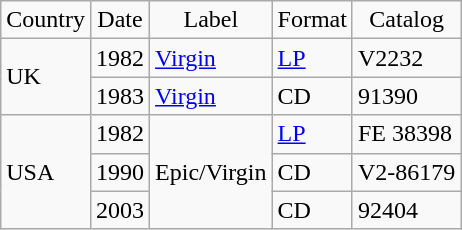<table class="wikitable">
<tr>
<td align=center>Country</td>
<td align=center>Date</td>
<td align=center>Label</td>
<td align=center>Format</td>
<td align=center>Catalog</td>
</tr>
<tr>
<td rowspan="2">UK</td>
<td>1982</td>
<td><a href='#'>Virgin</a></td>
<td><a href='#'>LP</a></td>
<td>V2232</td>
</tr>
<tr>
<td>1983</td>
<td><a href='#'>Virgin</a></td>
<td>CD</td>
<td>91390</td>
</tr>
<tr>
<td rowspan="3">USA</td>
<td>1982</td>
<td rowspan="3">Epic/Virgin</td>
<td><a href='#'>LP</a></td>
<td>FE 38398</td>
</tr>
<tr>
<td>1990</td>
<td>CD</td>
<td>V2-86179</td>
</tr>
<tr>
<td>2003</td>
<td>CD</td>
<td>92404</td>
</tr>
</table>
